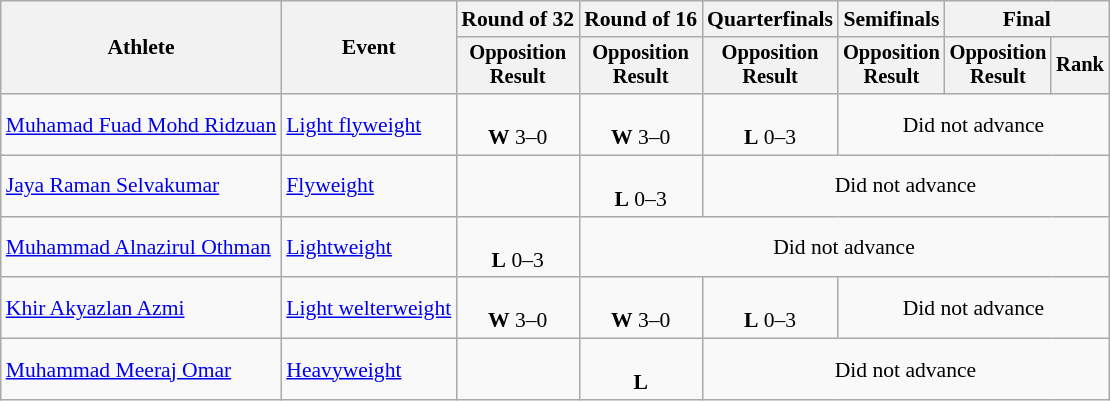<table class="wikitable" style="font-size:90%;">
<tr>
<th rowspan=2>Athlete</th>
<th rowspan=2>Event</th>
<th>Round of 32</th>
<th>Round of 16</th>
<th>Quarterfinals</th>
<th>Semifinals</th>
<th colspan=2>Final</th>
</tr>
<tr style="font-size:95%">
<th>Opposition<br>Result</th>
<th>Opposition<br>Result</th>
<th>Opposition<br>Result</th>
<th>Opposition<br>Result</th>
<th>Opposition<br>Result</th>
<th>Rank</th>
</tr>
<tr align=center>
<td align=left><a href='#'>Muhamad Fuad Mohd Ridzuan</a></td>
<td align=left><a href='#'>Light flyweight</a></td>
<td><br><strong>W</strong> 3–0</td>
<td><br><strong>W</strong> 3–0</td>
<td><br><strong>L</strong> 0–3</td>
<td colspan=3>Did not advance</td>
</tr>
<tr align=center>
<td align=left><a href='#'>Jaya Raman Selvakumar</a></td>
<td align=left><a href='#'>Flyweight</a></td>
<td></td>
<td><br><strong>L</strong> 0–3</td>
<td colspan=4>Did not advance</td>
</tr>
<tr align=center>
<td align=left><a href='#'>Muhammad Alnazirul Othman</a></td>
<td align=left><a href='#'>Lightweight</a></td>
<td><br><strong>L</strong> 0–3</td>
<td colspan=5>Did not advance</td>
</tr>
<tr align=center>
<td align=left><a href='#'>Khir Akyazlan Azmi</a></td>
<td align=left><a href='#'>Light welterweight</a></td>
<td><br><strong>W</strong> 3–0</td>
<td><br><strong>W</strong> 3–0</td>
<td><br><strong>L</strong> 0–3</td>
<td colspan=3>Did not advance</td>
</tr>
<tr align=center>
<td align=left><a href='#'>Muhammad Meeraj Omar</a></td>
<td align=left><a href='#'>Heavyweight</a></td>
<td></td>
<td><br><strong>L</strong> </td>
<td colspan=4>Did not advance</td>
</tr>
</table>
